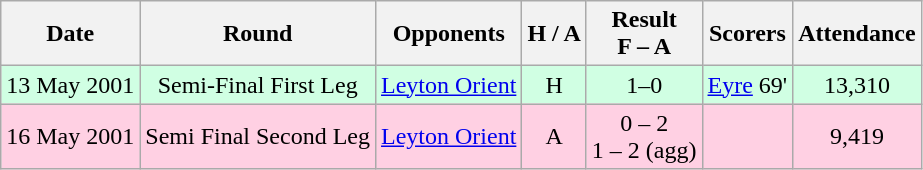<table class="wikitable" style="text-align:center">
<tr>
<th>Date</th>
<th>Round</th>
<th>Opponents</th>
<th>H / A</th>
<th>Result<br>F – A</th>
<th>Scorers</th>
<th>Attendance</th>
</tr>
<tr bgcolor="#d0ffe3">
<td>13 May 2001</td>
<td>Semi-Final First Leg</td>
<td><a href='#'>Leyton Orient</a></td>
<td>H</td>
<td>1–0</td>
<td><a href='#'>Eyre</a> 69'</td>
<td>13,310</td>
</tr>
<tr bgcolor="#ffd0e3">
<td>16 May 2001</td>
<td>Semi Final Second Leg</td>
<td><a href='#'>Leyton Orient</a></td>
<td>A</td>
<td>0 – 2 <br> 1 – 2 (agg)</td>
<td></td>
<td>9,419</td>
</tr>
</table>
